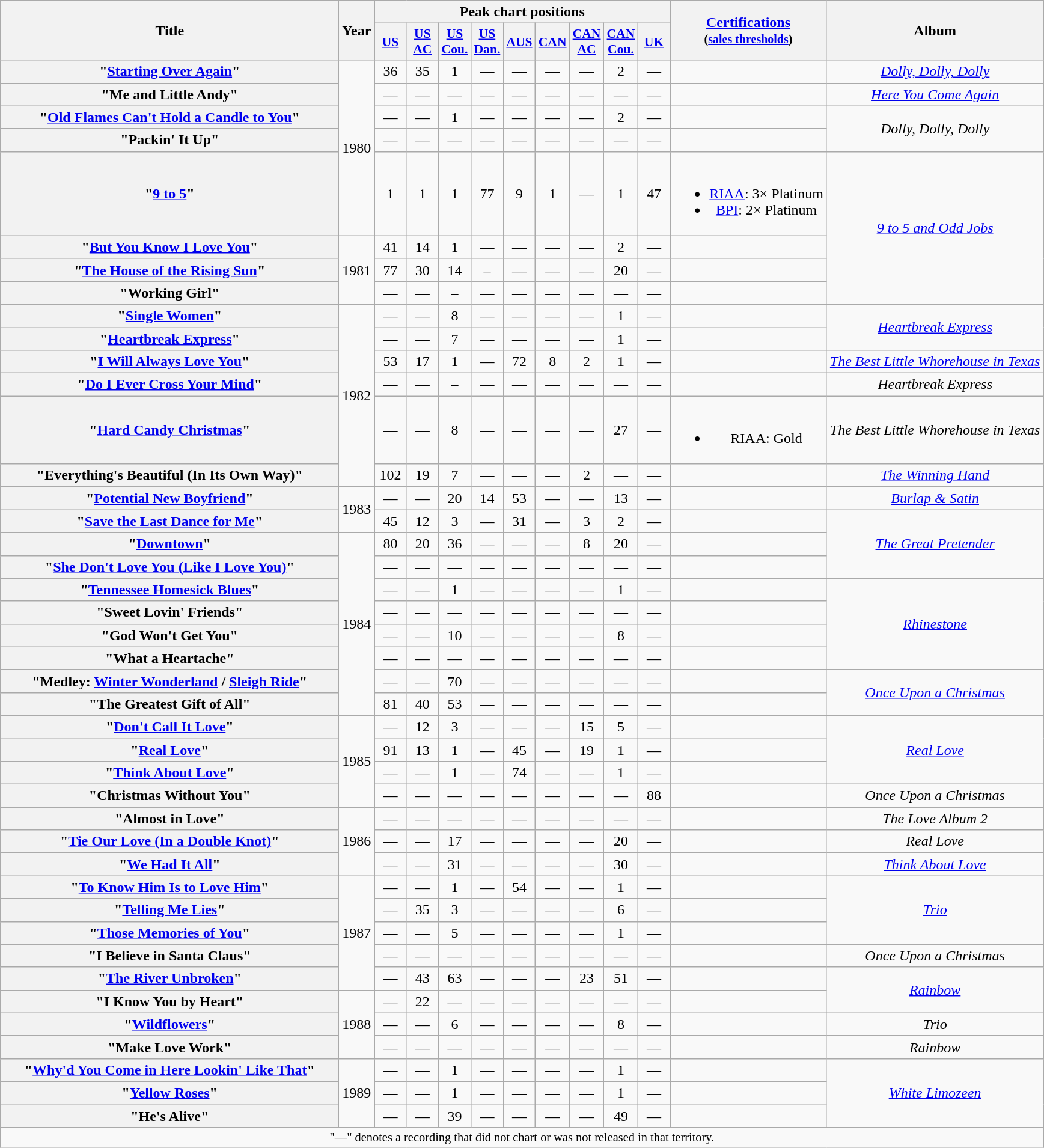<table class="wikitable plainrowheaders" style="text-align:center;">
<tr>
<th scope="col" rowspan="2" style="width:23em;">Title</th>
<th scope="col" rowspan="2">Year</th>
<th scope="col" colspan="9">Peak chart positions</th>
<th scope="col" rowspan="2"><a href='#'>Certifications</a><br><small>(<a href='#'>sales thresholds</a>)</small></th>
<th scope="col" rowspan="2">Album</th>
</tr>
<tr>
<th scope="col" style="width:2em;font-size:90%;"><a href='#'>US</a><br></th>
<th scope="col" style="width:2em;font-size:90%;"><a href='#'>US<br>AC</a><br></th>
<th scope="col" style="width:2em;font-size:90%;"><a href='#'>US<br>Cou.</a><br></th>
<th scope="col" style="width:2em;font-size:90%;"><a href='#'>US<br>Dan.</a><br></th>
<th scope="col" style="width:2em;font-size:90%;"><a href='#'>AUS</a><br></th>
<th scope="col" style="width:2em;font-size:90%;"><a href='#'>CAN</a><br></th>
<th scope="col" style="width:2em;font-size:90%;"><a href='#'>CAN<br>AC</a><br></th>
<th scope="col" style="width:2em;font-size:90%;"><a href='#'>CAN<br>Cou.</a><br></th>
<th scope="col" style="width:2em;font-size:90%;"><a href='#'>UK</a><br></th>
</tr>
<tr>
<th scope="row">"<a href='#'>Starting Over Again</a>"</th>
<td rowspan="5">1980</td>
<td>36</td>
<td>35</td>
<td>1</td>
<td>—</td>
<td>—</td>
<td>—</td>
<td>—</td>
<td>2</td>
<td>—</td>
<td></td>
<td><em><a href='#'>Dolly, Dolly, Dolly</a></em></td>
</tr>
<tr>
<th scope="row">"Me and Little Andy"</th>
<td>—</td>
<td>—</td>
<td>—</td>
<td>—</td>
<td>—</td>
<td>—</td>
<td>—</td>
<td>—</td>
<td>—</td>
<td></td>
<td><em><a href='#'>Here You Come Again</a></em></td>
</tr>
<tr>
<th scope="row">"<a href='#'>Old Flames Can't Hold a Candle to You</a>"</th>
<td>—</td>
<td>—</td>
<td>1</td>
<td>—</td>
<td>—</td>
<td>—</td>
<td>—</td>
<td>2</td>
<td>—</td>
<td></td>
<td rowspan = "2"><em>Dolly, Dolly, Dolly</em></td>
</tr>
<tr>
<th scope="row">"Packin' It Up"</th>
<td>—</td>
<td>—</td>
<td>—</td>
<td>—</td>
<td>—</td>
<td>—</td>
<td>—</td>
<td>—</td>
<td>—</td>
<td></td>
</tr>
<tr>
<th scope="row">"<a href='#'>9 to 5</a>"</th>
<td>1</td>
<td>1</td>
<td>1</td>
<td>77</td>
<td>9</td>
<td>1</td>
<td>—</td>
<td>1</td>
<td>47</td>
<td><br><ul><li><a href='#'>RIAA</a>: 3× Platinum</li><li><a href='#'>BPI</a>: 2× Platinum</li></ul></td>
<td rowspan="4"><em><a href='#'>9 to 5 and Odd Jobs</a></em></td>
</tr>
<tr>
<th scope="row">"<a href='#'>But You Know I Love You</a>"</th>
<td rowspan="3">1981</td>
<td>41</td>
<td>14</td>
<td>1</td>
<td>—</td>
<td>—</td>
<td>—</td>
<td>—</td>
<td>2</td>
<td>—</td>
<td></td>
</tr>
<tr>
<th scope="row">"<a href='#'>The House of the Rising Sun</a>"</th>
<td>77</td>
<td>30</td>
<td>14</td>
<td>–</td>
<td>—</td>
<td>—</td>
<td>—</td>
<td>20</td>
<td>—</td>
<td></td>
</tr>
<tr>
<th scope="row">"Working Girl"</th>
<td>—</td>
<td>—</td>
<td>–</td>
<td>—</td>
<td>—</td>
<td>—</td>
<td>—</td>
<td>—</td>
<td>—</td>
<td></td>
</tr>
<tr>
<th scope="row">"<a href='#'>Single Women</a>"</th>
<td rowspan="6">1982</td>
<td>—</td>
<td>—</td>
<td>8</td>
<td>—</td>
<td>—</td>
<td>—</td>
<td>—</td>
<td>1</td>
<td>—</td>
<td></td>
<td rowspan="2"><em><a href='#'>Heartbreak Express</a></em></td>
</tr>
<tr>
<th scope="row">"<a href='#'>Heartbreak Express</a>"</th>
<td>—</td>
<td>—</td>
<td>7</td>
<td>—</td>
<td>—</td>
<td>—</td>
<td>—</td>
<td>1</td>
<td>—</td>
<td></td>
</tr>
<tr>
<th scope="row">"<a href='#'>I Will Always Love You</a>"</th>
<td>53</td>
<td>17</td>
<td>1</td>
<td>—</td>
<td>72</td>
<td>8</td>
<td>2</td>
<td>1</td>
<td>—</td>
<td></td>
<td><em><a href='#'>The Best Little Whorehouse in Texas</a></em></td>
</tr>
<tr>
<th scope="row">"<a href='#'>Do I Ever Cross Your Mind</a>"</th>
<td>—</td>
<td>—</td>
<td>–</td>
<td>—</td>
<td>—</td>
<td>—</td>
<td>—</td>
<td>—</td>
<td>—</td>
<td></td>
<td><em>Heartbreak Express</em></td>
</tr>
<tr>
<th scope="row">"<a href='#'>Hard Candy Christmas</a>"</th>
<td>—</td>
<td>—</td>
<td>8</td>
<td>—</td>
<td>—</td>
<td>—</td>
<td>—</td>
<td>27</td>
<td>—</td>
<td><br><ul><li>RIAA: Gold</li></ul></td>
<td><em>The Best Little Whorehouse in Texas</em></td>
</tr>
<tr>
<th scope="row">"Everything's Beautiful (In Its Own Way)"<br></th>
<td>102</td>
<td>19</td>
<td>7</td>
<td>—</td>
<td>—</td>
<td>—</td>
<td>2</td>
<td>—</td>
<td>—</td>
<td></td>
<td><em><a href='#'>The Winning Hand</a></em></td>
</tr>
<tr>
<th scope="row">"<a href='#'>Potential New Boyfriend</a>"</th>
<td rowspan="2">1983</td>
<td>—</td>
<td>—</td>
<td>20</td>
<td>14</td>
<td>53</td>
<td>—</td>
<td>—</td>
<td>13</td>
<td>—</td>
<td></td>
<td><em><a href='#'>Burlap & Satin</a></em></td>
</tr>
<tr>
<th scope="row">"<a href='#'>Save the Last Dance for Me</a>"</th>
<td>45</td>
<td>12</td>
<td>3</td>
<td>—</td>
<td>31</td>
<td>—</td>
<td>3</td>
<td>2</td>
<td>—</td>
<td></td>
<td rowspan="3"><em><a href='#'>The Great Pretender</a></em></td>
</tr>
<tr>
<th scope="row">"<a href='#'>Downtown</a>"</th>
<td rowspan="8">1984</td>
<td>80</td>
<td>20</td>
<td>36</td>
<td>—</td>
<td>—</td>
<td>—</td>
<td>8</td>
<td>20</td>
<td>—</td>
<td></td>
</tr>
<tr>
<th scope="row">"<a href='#'>She Don't Love You (Like I Love You)</a>"</th>
<td>—</td>
<td>—</td>
<td>—</td>
<td>—</td>
<td>—</td>
<td>—</td>
<td>—</td>
<td>—</td>
<td>—</td>
<td></td>
</tr>
<tr>
<th scope="row">"<a href='#'>Tennessee Homesick Blues</a>"</th>
<td>—</td>
<td>—</td>
<td>1</td>
<td>—</td>
<td>—</td>
<td>—</td>
<td>—</td>
<td>1</td>
<td>—</td>
<td></td>
<td rowspan="4"><em><a href='#'>Rhinestone</a></em></td>
</tr>
<tr>
<th scope="row">"Sweet Lovin' Friends"<br></th>
<td>—</td>
<td>—</td>
<td>—</td>
<td>—</td>
<td>—</td>
<td>—</td>
<td>—</td>
<td>—</td>
<td>—</td>
<td></td>
</tr>
<tr>
<th scope="row">"God Won't Get You"</th>
<td>—</td>
<td>—</td>
<td>10</td>
<td>—</td>
<td>—</td>
<td>—</td>
<td>—</td>
<td>8</td>
<td>—</td>
<td></td>
</tr>
<tr>
<th scope="row">"What a Heartache"</th>
<td>—</td>
<td>—</td>
<td>—</td>
<td>—</td>
<td>—</td>
<td>—</td>
<td>—</td>
<td>—</td>
<td>—</td>
<td></td>
</tr>
<tr>
<th scope="row">"Medley: <a href='#'>Winter Wonderland</a> / <a href='#'>Sleigh Ride</a>"</th>
<td>—</td>
<td>—</td>
<td>70</td>
<td>—</td>
<td>—</td>
<td>—</td>
<td>—</td>
<td>—</td>
<td>—</td>
<td></td>
<td rowspan="2"><em><a href='#'>Once Upon a Christmas</a></em></td>
</tr>
<tr>
<th scope="row">"The Greatest Gift of All"<br></th>
<td>81</td>
<td>40</td>
<td>53</td>
<td>—</td>
<td>—</td>
<td>—</td>
<td>—</td>
<td>—</td>
<td>—</td>
<td></td>
</tr>
<tr>
<th scope="row">"<a href='#'>Don't Call It Love</a>"</th>
<td rowspan="4">1985</td>
<td>—</td>
<td>12</td>
<td>3</td>
<td>—</td>
<td>—</td>
<td>—</td>
<td>15</td>
<td>5</td>
<td>—</td>
<td></td>
<td rowspan="3"><em><a href='#'>Real Love</a></em></td>
</tr>
<tr>
<th scope="row">"<a href='#'>Real Love</a>"<br></th>
<td>91</td>
<td>13</td>
<td>1</td>
<td>—</td>
<td>45</td>
<td>—</td>
<td>19</td>
<td>1</td>
<td>—</td>
<td></td>
</tr>
<tr>
<th scope="row">"<a href='#'>Think About Love</a>"</th>
<td>—</td>
<td>—</td>
<td>1</td>
<td>—</td>
<td>74</td>
<td>—</td>
<td>—</td>
<td>1</td>
<td>—</td>
<td></td>
</tr>
<tr>
<th scope="row">"Christmas Without You"<br></th>
<td>—</td>
<td>—</td>
<td>—</td>
<td>—</td>
<td>—</td>
<td>—</td>
<td>—</td>
<td>—</td>
<td>88</td>
<td></td>
<td><em>Once Upon a Christmas</em></td>
</tr>
<tr>
<th scope = "row">"Almost in Love"</th>
<td rowspan="3">1986</td>
<td>—</td>
<td>—</td>
<td>—</td>
<td>—</td>
<td>—</td>
<td>—</td>
<td>—</td>
<td>—</td>
<td>—</td>
<td></td>
<td><em>The Love Album 2</em></td>
</tr>
<tr>
<th scope="row">"<a href='#'>Tie Our Love (In a Double Knot)</a>"</th>
<td>—</td>
<td>—</td>
<td>17</td>
<td>—</td>
<td>—</td>
<td>—</td>
<td>—</td>
<td>20</td>
<td>—</td>
<td></td>
<td><em>Real Love</em></td>
</tr>
<tr>
<th scope="row">"<a href='#'>We Had It All</a>"</th>
<td>—</td>
<td>—</td>
<td>31</td>
<td>—</td>
<td>—</td>
<td>—</td>
<td>—</td>
<td>30</td>
<td>—</td>
<td></td>
<td><em><a href='#'>Think About Love</a></em></td>
</tr>
<tr>
<th scope="row">"<a href='#'>To Know Him Is to Love Him</a>"<br></th>
<td rowspan="5">1987</td>
<td>—</td>
<td>—</td>
<td>1</td>
<td>—</td>
<td>54</td>
<td>—</td>
<td>—</td>
<td>1</td>
<td>—</td>
<td></td>
<td rowspan="3"><em><a href='#'>Trio</a></em></td>
</tr>
<tr>
<th scope="row">"<a href='#'>Telling Me Lies</a>"<br></th>
<td>—</td>
<td>35</td>
<td>3</td>
<td>—</td>
<td>—</td>
<td>—</td>
<td>—</td>
<td>6</td>
<td>—</td>
<td></td>
</tr>
<tr>
<th scope="row">"<a href='#'>Those Memories of You</a>"<br></th>
<td>—</td>
<td>—</td>
<td>5</td>
<td>—</td>
<td>—</td>
<td>—</td>
<td>—</td>
<td>1</td>
<td>—</td>
<td></td>
</tr>
<tr>
<th scope="row">"I Believe in Santa Claus"<br></th>
<td>—</td>
<td>—</td>
<td>—</td>
<td>—</td>
<td>—</td>
<td>—</td>
<td>—</td>
<td>—</td>
<td>—</td>
<td></td>
<td><em>Once Upon a Christmas</em></td>
</tr>
<tr>
<th scope="row">"<a href='#'>The River Unbroken</a>"</th>
<td>—</td>
<td>43</td>
<td>63</td>
<td>—</td>
<td>—</td>
<td>—</td>
<td>23</td>
<td>51</td>
<td>—</td>
<td></td>
<td rowspan="2"><em><a href='#'>Rainbow</a></em></td>
</tr>
<tr>
<th scope="row">"I Know You by Heart"<br></th>
<td rowspan="3">1988</td>
<td>—</td>
<td>22</td>
<td>—</td>
<td>—</td>
<td>—</td>
<td>—</td>
<td>—</td>
<td>—</td>
<td>—</td>
<td></td>
</tr>
<tr>
<th scope="row">"<a href='#'>Wildflowers</a>"<br></th>
<td>—</td>
<td>—</td>
<td>6</td>
<td>—</td>
<td>—</td>
<td>—</td>
<td>—</td>
<td>8</td>
<td>—</td>
<td></td>
<td><em>Trio</em></td>
</tr>
<tr>
<th scope="row">"Make Love Work"</th>
<td>—</td>
<td>—</td>
<td>—</td>
<td>—</td>
<td>—</td>
<td>—</td>
<td>—</td>
<td>—</td>
<td>—</td>
<td></td>
<td><em>Rainbow</em></td>
</tr>
<tr>
<th scope="row">"<a href='#'>Why'd You Come in Here Lookin' Like That</a>"</th>
<td rowspan="3">1989</td>
<td>—</td>
<td>—</td>
<td>1</td>
<td>—</td>
<td>—</td>
<td>—</td>
<td>—</td>
<td>1</td>
<td>—</td>
<td></td>
<td rowspan="3"><em><a href='#'>White Limozeen</a></em></td>
</tr>
<tr>
<th scope="row">"<a href='#'>Yellow Roses</a>"</th>
<td>—</td>
<td>—</td>
<td>1</td>
<td>—</td>
<td>—</td>
<td>—</td>
<td>—</td>
<td>1</td>
<td>—</td>
<td></td>
</tr>
<tr>
<th scope="row">"He's Alive"</th>
<td>—</td>
<td>—</td>
<td>39</td>
<td>—</td>
<td>—</td>
<td>—</td>
<td>—</td>
<td>49</td>
<td>—</td>
<td></td>
</tr>
<tr>
<td colspan="13" style="font-size:85%">"—" denotes a recording that did not chart or was not released in that territory.</td>
</tr>
</table>
